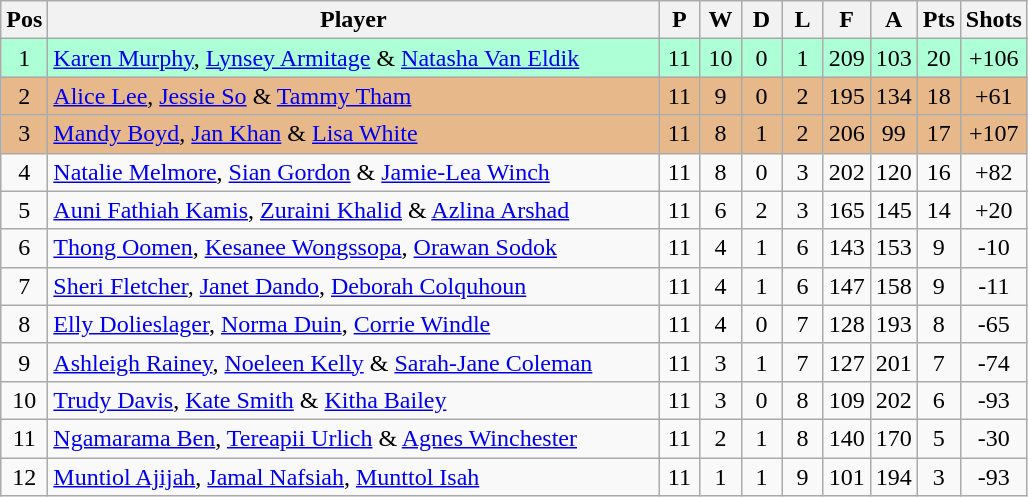<table class="wikitable" style="font-size: 100%">
<tr>
<th width=20>Pos</th>
<th width=400>Player</th>
<th width=20>P</th>
<th width=20>W</th>
<th width=20>D</th>
<th width=20>L</th>
<th width=20>F</th>
<th width=20>A</th>
<th width=20>Pts</th>
<th width=20>Shots</th>
</tr>
<tr align=center style="background: #ADFFD6;">
<td>1</td>
<td align="left"> <a href='#'>Karen Murphy</a>, <a href='#'>Lynsey Armitage</a> & <a href='#'>Natasha Van Eldik</a></td>
<td>11</td>
<td>10</td>
<td>0</td>
<td>1</td>
<td>209</td>
<td>103</td>
<td>20</td>
<td>+106</td>
</tr>
<tr align=center style="background: #E6B88A;">
<td>2</td>
<td align="left"> <a href='#'>Alice Lee</a>, <a href='#'>Jessie So</a> & <a href='#'>Tammy Tham</a></td>
<td>11</td>
<td>9</td>
<td>0</td>
<td>2</td>
<td>195</td>
<td>134</td>
<td>18</td>
<td>+61</td>
</tr>
<tr align=center style="background: #E6B88A;">
<td>3</td>
<td align="left"> <a href='#'>Mandy Boyd</a>, <a href='#'>Jan Khan</a> & <a href='#'>Lisa White</a></td>
<td>11</td>
<td>8</td>
<td>1</td>
<td>2</td>
<td>206</td>
<td>99</td>
<td>17</td>
<td>+107</td>
</tr>
<tr align=center>
<td>4</td>
<td align="left"> <a href='#'>Natalie Melmore</a>, <a href='#'>Sian Gordon</a> & <a href='#'>Jamie-Lea Winch</a></td>
<td>11</td>
<td>8</td>
<td>0</td>
<td>3</td>
<td>202</td>
<td>120</td>
<td>16</td>
<td>+82</td>
</tr>
<tr align=center>
<td>5</td>
<td align="left"> <a href='#'>Auni Fathiah Kamis</a>, <a href='#'>Zuraini Khalid</a> & <a href='#'>Azlina Arshad</a></td>
<td>11</td>
<td>6</td>
<td>2</td>
<td>3</td>
<td>165</td>
<td>145</td>
<td>14</td>
<td>+20</td>
</tr>
<tr align=center>
<td>6</td>
<td align="left"> <a href='#'>Thong Oomen</a>, <a href='#'>Kesanee Wongssopa</a>, <a href='#'>Orawan Sodok</a></td>
<td>11</td>
<td>4</td>
<td>1</td>
<td>6</td>
<td>143</td>
<td>153</td>
<td>9</td>
<td>-10</td>
</tr>
<tr align=center>
<td>7</td>
<td align="left"> <a href='#'>Sheri Fletcher</a>, <a href='#'>Janet Dando</a>, <a href='#'>Deborah Colquhoun</a></td>
<td>11</td>
<td>4</td>
<td>1</td>
<td>6</td>
<td>147</td>
<td>158</td>
<td>9</td>
<td>-11</td>
</tr>
<tr align=center>
<td>8</td>
<td align="left"> <a href='#'>Elly Dolieslager</a>, <a href='#'>Norma Duin</a>, <a href='#'>Corrie Windle</a></td>
<td>11</td>
<td>4</td>
<td>0</td>
<td>7</td>
<td>128</td>
<td>193</td>
<td>8</td>
<td>-65</td>
</tr>
<tr align=center>
<td>9</td>
<td align="left"> <a href='#'>Ashleigh Rainey</a>, <a href='#'>Noeleen Kelly</a> & <a href='#'>Sarah-Jane Coleman</a></td>
<td>11</td>
<td>3</td>
<td>1</td>
<td>7</td>
<td>127</td>
<td>201</td>
<td>7</td>
<td>-74</td>
</tr>
<tr align=center>
<td>10</td>
<td align="left"> <a href='#'>Trudy Davis</a>, <a href='#'>Kate Smith</a> & <a href='#'>Kitha Bailey</a></td>
<td>11</td>
<td>3</td>
<td>0</td>
<td>8</td>
<td>109</td>
<td>202</td>
<td>6</td>
<td>-93</td>
</tr>
<tr align=center>
<td>11</td>
<td align="left"> <a href='#'>Ngamarama Ben</a>, <a href='#'>Tereapii Urlich</a> & <a href='#'>Agnes Winchester</a></td>
<td>11</td>
<td>2</td>
<td>1</td>
<td>8</td>
<td>140</td>
<td>170</td>
<td>5</td>
<td>-30</td>
</tr>
<tr align=center>
<td>12</td>
<td align="left"> <a href='#'>Muntiol Ajijah</a>, <a href='#'>Jamal Nafsiah</a>, <a href='#'>Munttol Isah</a></td>
<td>11</td>
<td>1</td>
<td>1</td>
<td>9</td>
<td>101</td>
<td>194</td>
<td>3</td>
<td>-93</td>
</tr>
</table>
